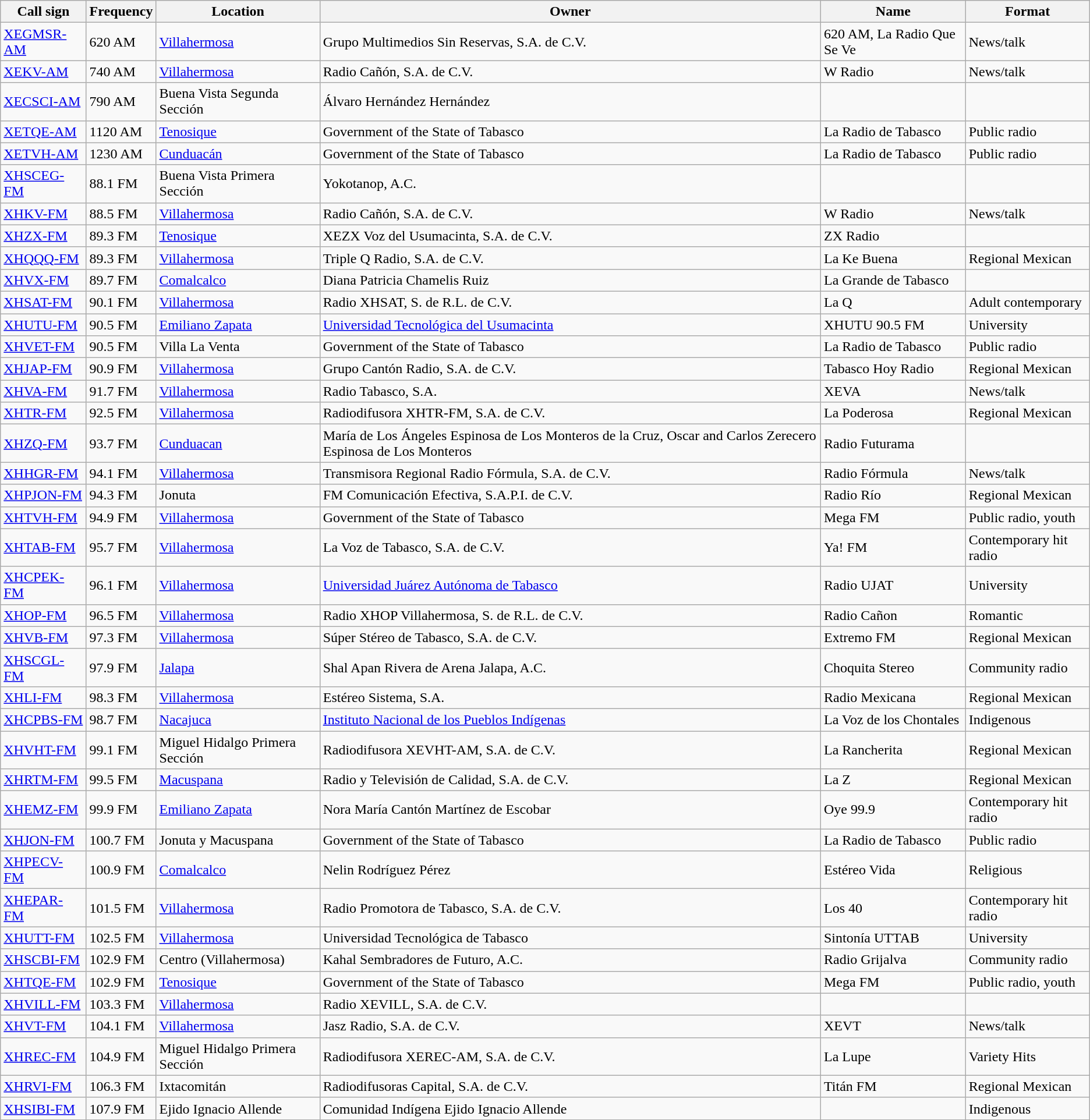<table class="wikitable sortable">
<tr>
<th>Call sign</th>
<th>Frequency</th>
<th>Location</th>
<th>Owner</th>
<th>Name</th>
<th>Format</th>
</tr>
<tr>
<td><a href='#'>XEGMSR-AM</a></td>
<td>620 AM</td>
<td><a href='#'>Villahermosa</a></td>
<td>Grupo Multimedios Sin Reservas, S.A. de C.V.</td>
<td>620 AM, La Radio Que Se Ve</td>
<td>News/talk</td>
</tr>
<tr>
<td><a href='#'>XEKV-AM</a></td>
<td>740 AM</td>
<td><a href='#'>Villahermosa</a></td>
<td>Radio Cañón, S.A. de C.V.</td>
<td>W Radio</td>
<td>News/talk</td>
</tr>
<tr>
<td><a href='#'>XECSCI-AM</a></td>
<td>790 AM</td>
<td>Buena Vista Segunda Sección</td>
<td>Álvaro Hernández Hernández</td>
<td></td>
<td></td>
</tr>
<tr>
<td><a href='#'>XETQE-AM</a></td>
<td>1120 AM</td>
<td><a href='#'>Tenosique</a></td>
<td>Government of the State of Tabasco</td>
<td>La Radio de Tabasco</td>
<td>Public radio</td>
</tr>
<tr>
<td><a href='#'>XETVH-AM</a></td>
<td>1230 AM</td>
<td><a href='#'>Cunduacán</a></td>
<td>Government of the State of Tabasco</td>
<td>La Radio de Tabasco</td>
<td>Public radio</td>
</tr>
<tr>
<td><a href='#'>XHSCEG-FM</a></td>
<td>88.1 FM</td>
<td>Buena Vista Primera Sección</td>
<td>Yokotanop, A.C.</td>
<td></td>
<td></td>
</tr>
<tr>
<td><a href='#'>XHKV-FM</a></td>
<td>88.5 FM</td>
<td><a href='#'>Villahermosa</a></td>
<td>Radio Cañón, S.A. de C.V.</td>
<td>W Radio</td>
<td>News/talk</td>
</tr>
<tr>
<td><a href='#'>XHZX-FM</a></td>
<td>89.3 FM</td>
<td><a href='#'>Tenosique</a></td>
<td>XEZX Voz del Usumacinta, S.A. de C.V.</td>
<td>ZX Radio</td>
<td></td>
</tr>
<tr>
<td><a href='#'>XHQQQ-FM</a></td>
<td>89.3 FM</td>
<td><a href='#'>Villahermosa</a></td>
<td>Triple Q Radio, S.A. de C.V.</td>
<td>La Ke Buena</td>
<td>Regional Mexican</td>
</tr>
<tr>
<td><a href='#'>XHVX-FM</a></td>
<td>89.7 FM</td>
<td><a href='#'>Comalcalco</a></td>
<td>Diana Patricia Chamelis Ruiz</td>
<td>La Grande de Tabasco</td>
<td></td>
</tr>
<tr>
<td><a href='#'>XHSAT-FM</a></td>
<td>90.1 FM</td>
<td><a href='#'>Villahermosa</a></td>
<td>Radio XHSAT, S. de R.L. de C.V.</td>
<td>La Q</td>
<td>Adult contemporary</td>
</tr>
<tr>
<td><a href='#'>XHUTU-FM</a></td>
<td>90.5 FM</td>
<td><a href='#'>Emiliano Zapata</a></td>
<td><a href='#'>Universidad Tecnológica del Usumacinta</a></td>
<td>XHUTU 90.5 FM</td>
<td>University</td>
</tr>
<tr>
<td><a href='#'>XHVET-FM</a></td>
<td>90.5 FM</td>
<td>Villa La Venta</td>
<td>Government of the State of Tabasco</td>
<td>La Radio de Tabasco</td>
<td>Public radio</td>
</tr>
<tr>
<td><a href='#'>XHJAP-FM</a></td>
<td>90.9 FM</td>
<td><a href='#'>Villahermosa</a></td>
<td>Grupo Cantón Radio, S.A. de C.V.</td>
<td>Tabasco Hoy Radio</td>
<td>Regional Mexican</td>
</tr>
<tr>
<td><a href='#'>XHVA-FM</a></td>
<td>91.7 FM</td>
<td><a href='#'>Villahermosa</a></td>
<td>Radio Tabasco, S.A.</td>
<td>XEVA</td>
<td>News/talk</td>
</tr>
<tr>
<td><a href='#'>XHTR-FM</a></td>
<td>92.5 FM</td>
<td><a href='#'>Villahermosa</a></td>
<td>Radiodifusora XHTR-FM, S.A. de C.V.</td>
<td>La Poderosa</td>
<td>Regional Mexican</td>
</tr>
<tr>
<td><a href='#'>XHZQ-FM</a></td>
<td>93.7 FM</td>
<td><a href='#'>Cunduacan</a></td>
<td>María de Los Ángeles Espinosa de Los Monteros de la Cruz, Oscar and Carlos Zerecero Espinosa de Los Monteros</td>
<td>Radio Futurama</td>
<td></td>
</tr>
<tr>
<td><a href='#'>XHHGR-FM</a></td>
<td>94.1 FM</td>
<td><a href='#'>Villahermosa</a></td>
<td>Transmisora Regional Radio Fórmula, S.A. de C.V.</td>
<td>Radio Fórmula</td>
<td>News/talk</td>
</tr>
<tr>
<td><a href='#'>XHPJON-FM</a></td>
<td>94.3 FM</td>
<td>Jonuta</td>
<td>FM Comunicación Efectiva, S.A.P.I. de C.V.</td>
<td>Radio Río</td>
<td>Regional Mexican</td>
</tr>
<tr>
<td><a href='#'>XHTVH-FM</a></td>
<td>94.9 FM</td>
<td><a href='#'>Villahermosa</a></td>
<td>Government of the State of Tabasco</td>
<td>Mega FM</td>
<td>Public radio, youth</td>
</tr>
<tr>
<td><a href='#'>XHTAB-FM</a></td>
<td>95.7 FM</td>
<td><a href='#'>Villahermosa</a></td>
<td>La Voz de Tabasco, S.A. de C.V.</td>
<td>Ya! FM</td>
<td>Contemporary hit radio</td>
</tr>
<tr>
<td><a href='#'>XHCPEK-FM</a></td>
<td>96.1 FM</td>
<td><a href='#'>Villahermosa</a></td>
<td><a href='#'>Universidad Juárez Autónoma de Tabasco</a></td>
<td>Radio UJAT</td>
<td>University</td>
</tr>
<tr>
<td><a href='#'>XHOP-FM</a></td>
<td>96.5 FM</td>
<td><a href='#'>Villahermosa</a></td>
<td>Radio XHOP Villahermosa, S. de R.L. de C.V.</td>
<td>Radio Cañon</td>
<td>Romantic</td>
</tr>
<tr>
<td><a href='#'>XHVB-FM</a></td>
<td>97.3 FM</td>
<td><a href='#'>Villahermosa</a></td>
<td>Súper Stéreo de Tabasco, S.A. de C.V.</td>
<td>Extremo FM</td>
<td>Regional Mexican</td>
</tr>
<tr>
<td><a href='#'>XHSCGL-FM</a></td>
<td>97.9 FM</td>
<td><a href='#'>Jalapa</a></td>
<td>Shal Apan Rivera de Arena Jalapa, A.C.</td>
<td>Choquita Stereo</td>
<td>Community radio</td>
</tr>
<tr>
<td><a href='#'>XHLI-FM</a></td>
<td>98.3 FM</td>
<td><a href='#'>Villahermosa</a></td>
<td>Estéreo Sistema, S.A.</td>
<td>Radio Mexicana</td>
<td>Regional Mexican</td>
</tr>
<tr>
<td><a href='#'>XHCPBS-FM</a></td>
<td>98.7 FM</td>
<td><a href='#'>Nacajuca</a></td>
<td><a href='#'>Instituto Nacional de los Pueblos Indígenas</a></td>
<td>La Voz de los Chontales</td>
<td>Indigenous</td>
</tr>
<tr>
<td><a href='#'>XHVHT-FM</a></td>
<td>99.1 FM</td>
<td>Miguel Hidalgo Primera Sección</td>
<td>Radiodifusora XEVHT-AM, S.A. de C.V.</td>
<td>La Rancherita</td>
<td>Regional Mexican</td>
</tr>
<tr>
<td><a href='#'>XHRTM-FM</a></td>
<td>99.5 FM</td>
<td><a href='#'>Macuspana</a></td>
<td>Radio y Televisión de Calidad, S.A. de C.V.</td>
<td>La Z</td>
<td>Regional Mexican</td>
</tr>
<tr>
<td><a href='#'>XHEMZ-FM</a></td>
<td>99.9 FM</td>
<td><a href='#'>Emiliano Zapata</a></td>
<td>Nora María Cantón Martínez de Escobar</td>
<td>Oye 99.9</td>
<td>Contemporary hit radio</td>
</tr>
<tr>
<td><a href='#'>XHJON-FM</a></td>
<td>100.7 FM</td>
<td>Jonuta y Macuspana</td>
<td>Government of the State of Tabasco</td>
<td>La Radio de Tabasco</td>
<td>Public radio</td>
</tr>
<tr>
<td><a href='#'>XHPECV-FM</a></td>
<td>100.9 FM</td>
<td><a href='#'>Comalcalco</a></td>
<td>Nelin Rodríguez Pérez</td>
<td>Estéreo Vida</td>
<td>Religious</td>
</tr>
<tr>
<td><a href='#'>XHEPAR-FM</a></td>
<td>101.5 FM</td>
<td><a href='#'>Villahermosa</a></td>
<td>Radio Promotora de Tabasco, S.A. de C.V.</td>
<td>Los 40</td>
<td>Contemporary hit radio</td>
</tr>
<tr>
<td><a href='#'>XHUTT-FM</a></td>
<td>102.5 FM</td>
<td><a href='#'>Villahermosa</a></td>
<td>Universidad Tecnológica de Tabasco</td>
<td>Sintonía UTTAB</td>
<td>University</td>
</tr>
<tr>
<td><a href='#'>XHSCBI-FM</a></td>
<td>102.9 FM</td>
<td>Centro (Villahermosa)</td>
<td>Kahal Sembradores de Futuro, A.C.</td>
<td>Radio Grijalva</td>
<td>Community radio</td>
</tr>
<tr>
<td><a href='#'>XHTQE-FM</a></td>
<td>102.9 FM</td>
<td><a href='#'>Tenosique</a></td>
<td>Government of the State of Tabasco</td>
<td>Mega FM</td>
<td>Public radio, youth</td>
</tr>
<tr>
<td><a href='#'>XHVILL-FM</a></td>
<td>103.3 FM</td>
<td><a href='#'>Villahermosa</a></td>
<td>Radio XEVILL, S.A. de C.V.</td>
<td></td>
<td></td>
</tr>
<tr>
<td><a href='#'>XHVT-FM</a></td>
<td>104.1 FM</td>
<td><a href='#'>Villahermosa</a></td>
<td>Jasz Radio, S.A. de C.V.</td>
<td>XEVT</td>
<td>News/talk</td>
</tr>
<tr>
<td><a href='#'>XHREC-FM</a></td>
<td>104.9 FM</td>
<td>Miguel Hidalgo Primera Sección</td>
<td>Radiodifusora XEREC-AM, S.A. de C.V.</td>
<td>La Lupe</td>
<td>Variety Hits</td>
</tr>
<tr>
<td><a href='#'>XHRVI-FM</a></td>
<td>106.3 FM</td>
<td>Ixtacomitán</td>
<td>Radiodifusoras Capital, S.A. de C.V.</td>
<td>Titán FM</td>
<td>Regional Mexican</td>
</tr>
<tr>
<td><a href='#'>XHSIBI-FM</a></td>
<td>107.9 FM</td>
<td>Ejido Ignacio Allende</td>
<td>Comunidad Indígena Ejido Ignacio Allende</td>
<td></td>
<td>Indigenous</td>
</tr>
</table>
